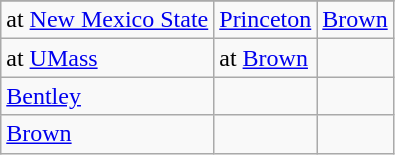<table class="wikitable">
<tr>
</tr>
<tr>
<td>at <a href='#'>New Mexico State</a></td>
<td><a href='#'>Princeton</a></td>
<td><a href='#'>Brown</a></td>
</tr>
<tr>
<td>at <a href='#'>UMass</a></td>
<td>at <a href='#'>Brown</a></td>
<td></td>
</tr>
<tr>
<td><a href='#'>Bentley</a></td>
<td></td>
<td></td>
</tr>
<tr>
<td><a href='#'>Brown</a></td>
<td></td>
<td></td>
</tr>
</table>
